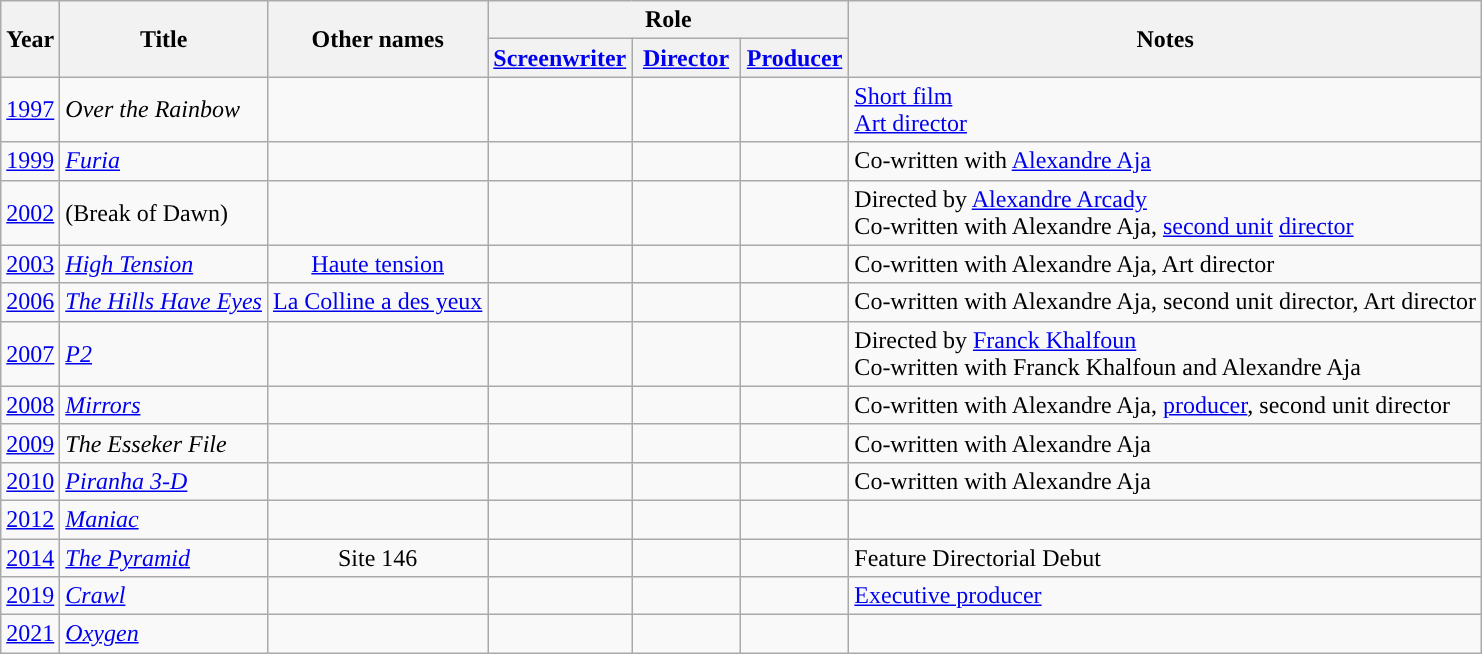<table class="wikitable">
<tr>
<th rowspan="2">Year</th>
<th rowspan="2">Title</th>
<th rowspan="2">Other names</th>
<th colspan="3">Role</th>
<th rowspan="2">Notes</th>
</tr>
<tr>
<th width=65><a href='#'>Screenwriter</a></th>
<th width=65><a href='#'>Director</a></th>
<th width=65><a href='#'>Producer</a></th>
</tr>
<tr align="center">
<td align="center"><a href='#'>1997</a></td>
<td align="left"><em>Over the Rainbow</em></td>
<td></td>
<td></td>
<td></td>
<td></td>
<td align="left"><a href='#'>Short film</a><br><a href='#'>Art director</a></td>
</tr>
<tr align="center">
<td align="center"><a href='#'>1999</a></td>
<td align="left"><em><a href='#'>Furia</a></em></td>
<td></td>
<td></td>
<td></td>
<td></td>
<td align="left">Co-written with <a href='#'>Alexandre Aja</a></td>
</tr>
<tr align="center">
<td align="center"><a href='#'>2002</a></td>
<td align="left"><em></em> (Break of Dawn)</td>
<td></td>
<td></td>
<td></td>
<td></td>
<td align="left">Directed by <a href='#'>Alexandre Arcady</a><br>Co-written with Alexandre Aja, <a href='#'>second unit</a> <a href='#'>director</a></td>
</tr>
<tr align="center">
<td align="center"><a href='#'>2003</a></td>
<td align="left"><em><a href='#'>High Tension</a></em></td>
<td><a href='#'>Haute tension</a></td>
<td></td>
<td></td>
<td></td>
<td align="left">Co-written with Alexandre Aja, Art director</td>
</tr>
<tr align="center">
<td align="center"><a href='#'>2006</a></td>
<td align="left"><em><a href='#'>The Hills Have Eyes</a></em></td>
<td><a href='#'>La Colline a des yeux</a></td>
<td></td>
<td></td>
<td></td>
<td align="left">Co-written with Alexandre Aja, second unit director, Art director</td>
</tr>
<tr align="center">
<td align="center"><a href='#'>2007</a></td>
<td align="left"><em><a href='#'>P2</a></em></td>
<td></td>
<td></td>
<td></td>
<td></td>
<td align="left">Directed by <a href='#'>Franck Khalfoun</a><br>Co-written with Franck Khalfoun and Alexandre Aja</td>
</tr>
<tr align="center">
<td align="center"><a href='#'>2008</a></td>
<td align="left"><em><a href='#'>Mirrors</a></em></td>
<td></td>
<td></td>
<td></td>
<td></td>
<td align="left">Co-written with Alexandre Aja, <a href='#'>producer</a>, second unit director</td>
</tr>
<tr align="center">
<td align="center"><a href='#'>2009</a></td>
<td align="left"><em>The Esseker File</em></td>
<td></td>
<td></td>
<td></td>
<td></td>
<td align="left">Co-written with Alexandre Aja</td>
</tr>
<tr align="center">
<td align="center"><a href='#'>2010</a></td>
<td align="left"><em><a href='#'>Piranha 3-D</a></em></td>
<td></td>
<td></td>
<td></td>
<td></td>
<td align="left">Co-written with Alexandre Aja</td>
</tr>
<tr align="center">
<td align="center"><a href='#'>2012</a></td>
<td align="left"><em><a href='#'>Maniac</a></em></td>
<td></td>
<td></td>
<td></td>
<td></td>
<td align="left"></td>
</tr>
<tr align="center">
<td align="center"><a href='#'>2014</a></td>
<td align="left"><a href='#'><em>The Pyramid</em></a></td>
<td>Site 146</td>
<td></td>
<td></td>
<td></td>
<td align="left">Feature Directorial Debut</td>
</tr>
<tr align="center">
<td align="center"><a href='#'>2019</a></td>
<td align="left"><em><a href='#'>Crawl</a></em></td>
<td></td>
<td></td>
<td></td>
<td></td>
<td align="left"><a href='#'>Executive producer</a></td>
</tr>
<tr align="center">
<td align="center"><a href='#'>2021</a></td>
<td align="left"><em><a href='#'>Oxygen</a></em></td>
<td></td>
<td></td>
<td></td>
<td></td>
<td align="left"></td>
</tr>
</table>
